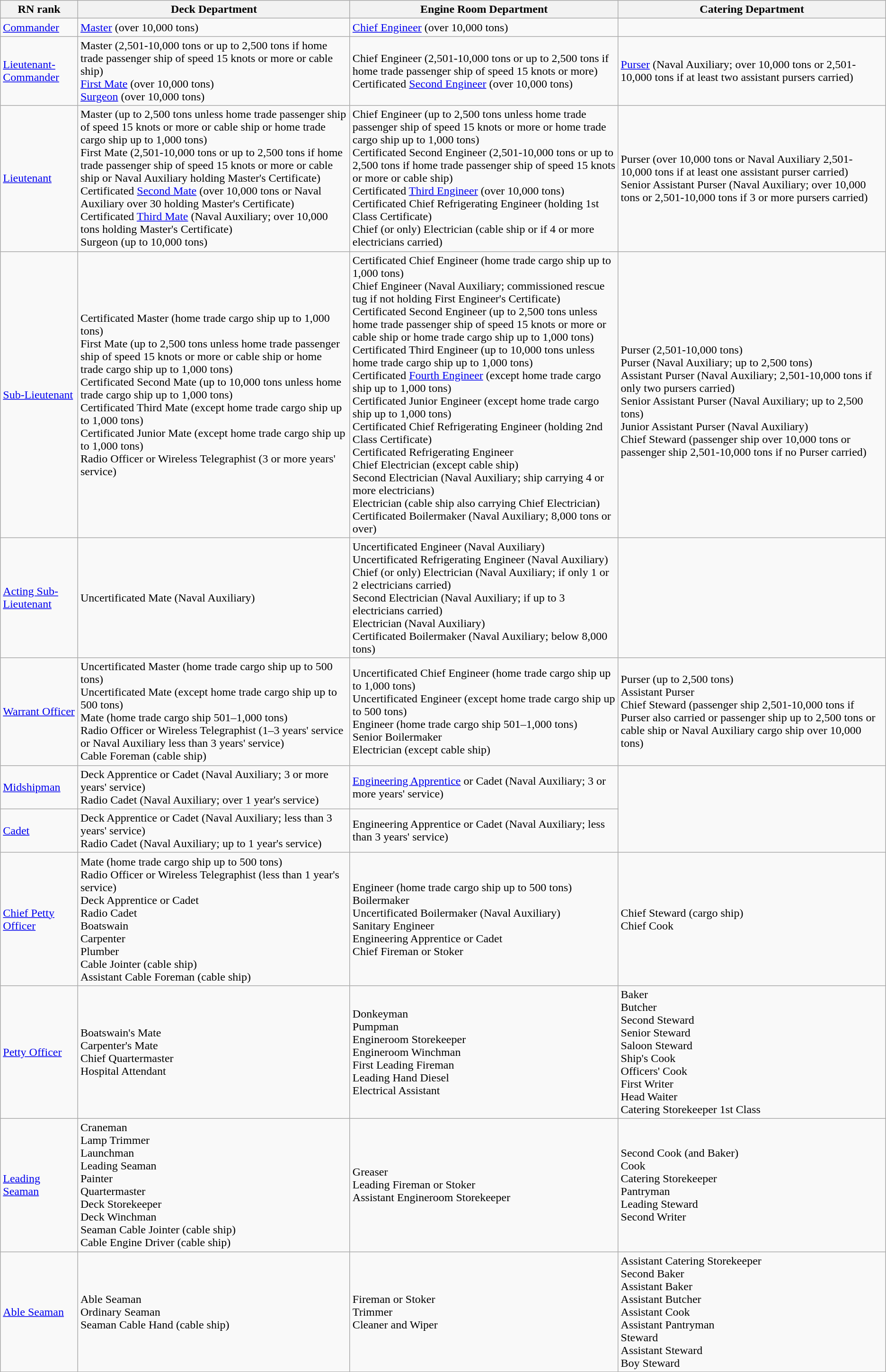<table class="wikitable">
<tr>
<th>RN rank</th>
<th>Deck Department</th>
<th>Engine Room Department</th>
<th>Catering Department</th>
</tr>
<tr ---->
<td><a href='#'>Commander</a></td>
<td><a href='#'>Master</a> (over 10,000 tons)</td>
<td><a href='#'>Chief Engineer</a> (over 10,000 tons)</td>
<td></td>
</tr>
<tr ---->
<td><a href='#'>Lieutenant-Commander</a></td>
<td>Master (2,501-10,000 tons or up to 2,500 tons if home trade passenger ship of speed 15 knots or more or cable ship)<br><a href='#'>First Mate</a> (over 10,000 tons)<br><a href='#'>Surgeon</a> (over 10,000 tons)</td>
<td>Chief Engineer (2,501-10,000 tons or up to 2,500 tons if home trade passenger ship of speed 15 knots or more)<br>Certificated <a href='#'>Second Engineer</a> (over 10,000 tons)</td>
<td><a href='#'>Purser</a> (Naval Auxiliary; over 10,000 tons or 2,501-10,000 tons if at least two assistant pursers carried)</td>
</tr>
<tr ---->
<td><a href='#'>Lieutenant</a></td>
<td>Master (up to 2,500 tons unless home trade passenger ship of speed 15 knots or more or cable ship or home trade cargo ship up to 1,000 tons)<br>First Mate (2,501-10,000 tons or up to 2,500 tons if home trade passenger ship of speed 15 knots or more or cable ship or Naval Auxiliary holding Master's Certificate)<br>Certificated <a href='#'>Second Mate</a> (over 10,000 tons or Naval Auxiliary over 30 holding Master's Certificate)<br>Certificated <a href='#'>Third Mate</a> (Naval Auxiliary; over 10,000 tons holding Master's Certificate)<br>Surgeon (up to 10,000 tons)</td>
<td>Chief Engineer (up to 2,500 tons unless home trade passenger ship of speed 15 knots or more or home trade cargo ship up to 1,000 tons)<br>Certificated Second Engineer (2,501-10,000 tons or up to 2,500 tons if home trade passenger ship of speed 15 knots or more or cable ship)<br>Certificated <a href='#'>Third Engineer</a> (over 10,000 tons)<br>Certificated Chief Refrigerating Engineer (holding 1st Class Certificate)<br>Chief (or only) Electrician (cable ship or if 4 or more electricians carried)</td>
<td>Purser (over 10,000 tons or Naval Auxiliary 2,501-10,000 tons if at least one assistant purser carried)<br>Senior Assistant Purser (Naval Auxiliary; over 10,000 tons or 2,501-10,000 tons if 3 or more pursers carried)</td>
</tr>
<tr ---->
<td><a href='#'>Sub-Lieutenant</a></td>
<td>Certificated Master (home trade cargo ship up to 1,000 tons)<br>First Mate (up to 2,500 tons unless home trade passenger ship of speed 15 knots or more or cable ship or home trade cargo ship up to 1,000 tons)<br>Certificated Second Mate (up to 10,000 tons unless home trade cargo ship up to 1,000 tons)<br>Certificated Third Mate (except home trade cargo ship up to 1,000 tons)<br>Certificated Junior Mate (except home trade cargo ship up to 1,000 tons)<br>Radio Officer or Wireless Telegraphist (3 or more years' service)</td>
<td>Certificated Chief Engineer (home trade cargo ship up to 1,000 tons)<br>Chief Engineer (Naval Auxiliary; commissioned rescue tug if not holding First Engineer's Certificate)<br>Certificated Second Engineer (up to 2,500 tons unless home trade passenger ship of speed 15 knots or more or cable ship or home trade cargo ship up to 1,000 tons)<br>Certificated Third Engineer (up to 10,000 tons unless home trade cargo ship up to 1,000 tons)<br>Certificated <a href='#'>Fourth Engineer</a> (except home trade cargo ship up to 1,000 tons)<br>Certificated Junior Engineer (except home trade cargo ship up to 1,000 tons)<br>Certificated Chief Refrigerating Engineer (holding 2nd Class Certificate)<br>Certificated Refrigerating Engineer<br>Chief Electrician (except cable ship)<br>Second Electrician (Naval Auxiliary; ship carrying 4 or more electricians)<br>Electrician (cable ship also carrying Chief Electrician)<br>Certificated Boilermaker (Naval Auxiliary; 8,000 tons or over)</td>
<td><br>Purser (2,501-10,000 tons)<br>Purser (Naval Auxiliary; up to 2,500 tons)<br>Assistant Purser (Naval Auxiliary; 2,501-10,000 tons if only two pursers carried)<br>Senior Assistant Purser (Naval Auxiliary; up to 2,500 tons)<br>Junior Assistant Purser (Naval Auxiliary)<br>Chief Steward (passenger ship over 10,000 tons or passenger ship 2,501-10,000 tons if no Purser carried)</td>
</tr>
<tr ---->
<td><a href='#'>Acting Sub-Lieutenant</a></td>
<td>Uncertificated Mate (Naval Auxiliary)</td>
<td>Uncertificated Engineer (Naval Auxiliary)<br>Uncertificated Refrigerating Engineer (Naval Auxiliary)<br>Chief (or only) Electrician (Naval Auxiliary; if only 1 or 2 electricians carried)<br>Second Electrician (Naval Auxiliary; if up to 3 electricians carried)<br>Electrician (Naval Auxiliary)<br>Certificated Boilermaker (Naval Auxiliary; below 8,000 tons)</td>
<td></td>
</tr>
<tr ---->
<td><a href='#'>Warrant Officer</a></td>
<td>Uncertificated Master (home trade cargo ship up to 500 tons)<br>Uncertificated Mate (except home trade cargo ship up to 500 tons)<br>Mate (home trade cargo ship 501–1,000 tons)<br>Radio Officer or Wireless Telegraphist (1–3 years' service or Naval Auxiliary less than 3 years' service)<br>Cable Foreman (cable ship)</td>
<td>Uncertificated Chief Engineer (home trade cargo ship up to 1,000 tons)<br>Uncertificated Engineer (except home trade cargo ship up to 500 tons)<br>Engineer (home trade cargo ship 501–1,000 tons)<br>Senior Boilermaker<br>Electrician (except cable ship)</td>
<td>Purser (up to 2,500 tons)<br>Assistant Purser<br>Chief Steward (passenger ship 2,501-10,000 tons if Purser also carried or passenger ship up to 2,500 tons or cable ship or Naval Auxiliary cargo ship over 10,000 tons)</td>
</tr>
<tr ---->
<td><a href='#'>Midshipman</a></td>
<td>Deck Apprentice or Cadet (Naval Auxiliary; 3 or more years' service)<br>Radio Cadet (Naval Auxiliary; over 1 year's service)</td>
<td><a href='#'>Engineering Apprentice</a> or Cadet (Naval Auxiliary; 3 or more years' service)</td>
</tr>
<tr ---->
<td><a href='#'>Cadet</a></td>
<td>Deck Apprentice or Cadet (Naval Auxiliary; less than 3 years' service)<br>Radio Cadet (Naval Auxiliary; up to 1 year's service)</td>
<td>Engineering Apprentice or Cadet (Naval Auxiliary; less than 3 years' service)</td>
</tr>
<tr ---->
<td><a href='#'>Chief Petty Officer</a></td>
<td>Mate (home trade cargo ship up to 500 tons)<br>Radio Officer or Wireless Telegraphist (less than 1 year's service)<br>Deck Apprentice or Cadet<br>Radio Cadet<br>Boatswain<br>Carpenter<br>Plumber<br>Cable Jointer (cable ship)<br>Assistant Cable Foreman (cable ship)</td>
<td>Engineer (home trade cargo ship up to 500 tons)<br>Boilermaker<br>Uncertificated Boilermaker (Naval Auxiliary)<br>Sanitary Engineer<br>Engineering Apprentice or Cadet<br>Chief Fireman or Stoker</td>
<td>Chief Steward (cargo ship)<br>Chief Cook</td>
</tr>
<tr ---->
<td><a href='#'>Petty Officer</a></td>
<td>Boatswain's Mate<br>Carpenter's Mate<br>Chief Quartermaster<br>Hospital Attendant</td>
<td>Donkeyman<br>Pumpman<br>Engineroom Storekeeper<br>Engineroom Winchman<br>First Leading Fireman<br>Leading Hand Diesel<br>Electrical Assistant</td>
<td>Baker<br>Butcher<br>Second Steward<br>Senior Steward<br>Saloon Steward<br>Ship's Cook<br>Officers' Cook<br>First Writer<br>Head Waiter<br>Catering Storekeeper 1st Class</td>
</tr>
<tr ---->
<td><a href='#'>Leading Seaman</a></td>
<td>Craneman<br>Lamp Trimmer<br>Launchman<br>Leading Seaman<br>Painter<br>Quartermaster<br>Deck Storekeeper<br>Deck Winchman<br>Seaman Cable Jointer (cable ship)<br>Cable Engine Driver (cable ship)</td>
<td>Greaser<br>Leading Fireman or Stoker<br>Assistant Engineroom Storekeeper</td>
<td>Second Cook (and Baker)<br>Cook<br>Catering Storekeeper<br>Pantryman<br>Leading Steward<br>Second Writer</td>
</tr>
<tr ---->
<td><a href='#'>Able Seaman</a></td>
<td>Able Seaman<br>Ordinary Seaman<br>Seaman Cable Hand (cable ship)</td>
<td>Fireman or Stoker<br>Trimmer<br>Cleaner and Wiper</td>
<td>Assistant Catering Storekeeper<br>Second Baker<br>Assistant Baker<br>Assistant Butcher<br>Assistant Cook<br>Assistant Pantryman<br>Steward<br>Assistant Steward<br>Boy Steward</td>
</tr>
</table>
